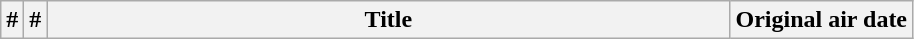<table class="wikitable plainrowheaders">
<tr>
<th>#</th>
<th>#</th>
<th style="width:28em;">Title</th>
<th>Original air date<br>











</th>
</tr>
</table>
